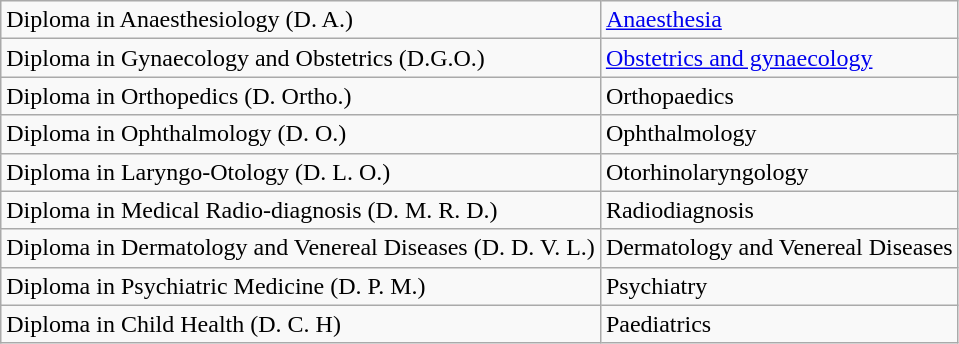<table class="wikitable">
<tr>
<td>Diploma in Anaesthesiology (D. A.)</td>
<td><a href='#'>Anaesthesia</a></td>
</tr>
<tr>
<td>Diploma in Gynaecology and Obstetrics (D.G.O.)</td>
<td><a href='#'>Obstetrics and gynaecology</a></td>
</tr>
<tr>
<td>Diploma in Orthopedics (D. Ortho.)</td>
<td>Orthopaedics</td>
</tr>
<tr>
<td>Diploma in Ophthalmology (D. O.)</td>
<td>Ophthalmology</td>
</tr>
<tr>
<td>Diploma in Laryngo-Otology (D. L. O.)</td>
<td>Otorhinolaryngology</td>
</tr>
<tr>
<td>Diploma in Medical Radio-diagnosis (D. M. R. D.)</td>
<td>Radiodiagnosis</td>
</tr>
<tr>
<td>Diploma in Dermatology and Venereal Diseases (D. D. V. L.)</td>
<td>Dermatology and Venereal Diseases</td>
</tr>
<tr>
<td>Diploma in Psychiatric Medicine (D. P. M.)</td>
<td>Psychiatry</td>
</tr>
<tr>
<td>Diploma in Child Health (D. C. H)</td>
<td>Paediatrics</td>
</tr>
</table>
